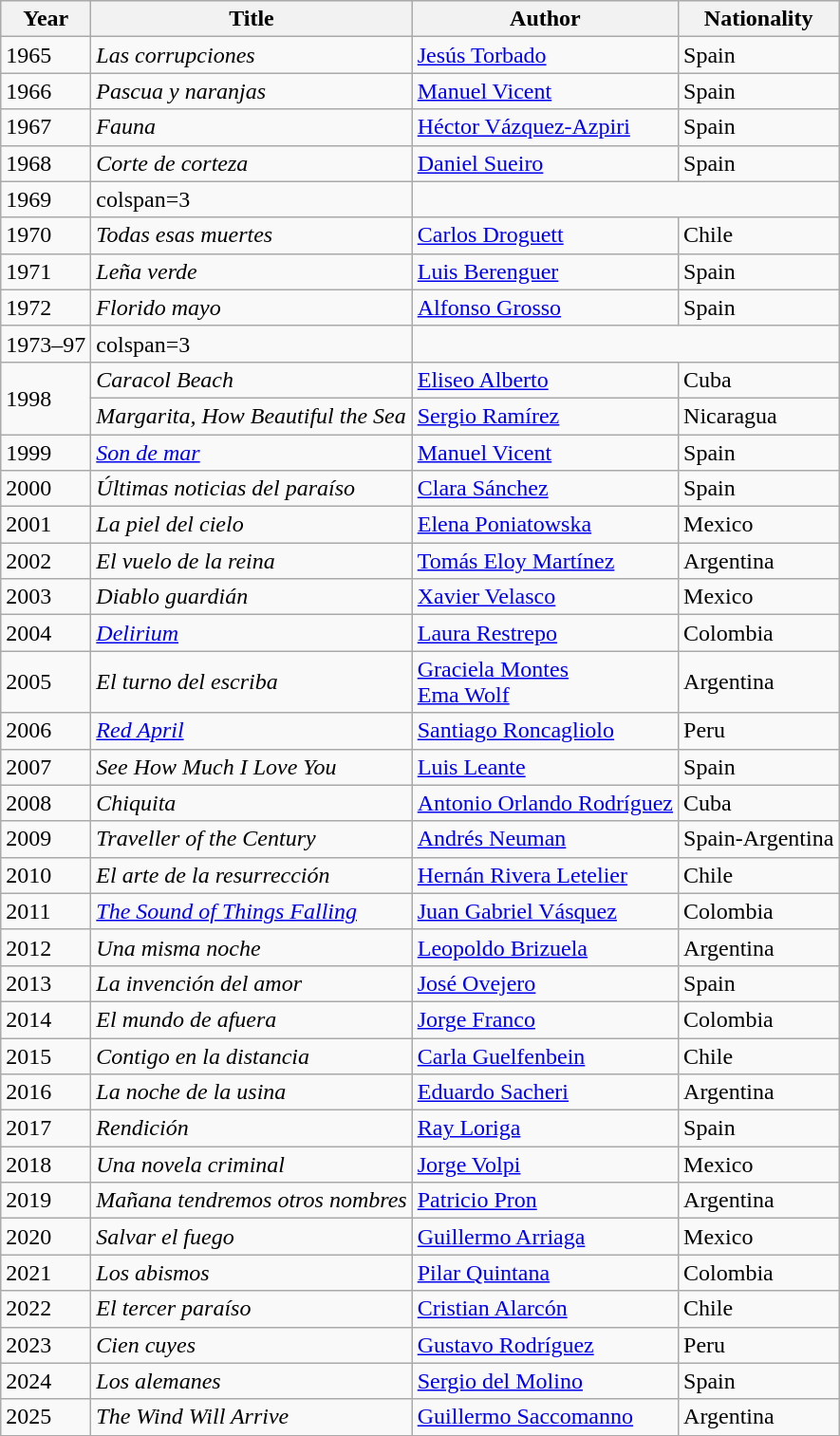<table class="wikitable sortable">
<tr style="background:#eee">
<th>Year</th>
<th>Title</th>
<th>Author</th>
<th>Nationality</th>
</tr>
<tr>
<td>1965</td>
<td><em>Las corrupciones</em></td>
<td><a href='#'>Jesús Torbado</a></td>
<td>Spain</td>
</tr>
<tr>
<td>1966</td>
<td><em>Pascua y naranjas</em></td>
<td><a href='#'>Manuel Vicent</a></td>
<td>Spain</td>
</tr>
<tr>
<td>1967</td>
<td><em>Fauna</em></td>
<td><a href='#'>Héctor Vázquez-Azpiri</a></td>
<td>Spain</td>
</tr>
<tr>
<td>1968</td>
<td><em>Corte de corteza</em></td>
<td><a href='#'>Daniel Sueiro</a></td>
<td>Spain</td>
</tr>
<tr>
<td>1969</td>
<td>colspan=3 </td>
</tr>
<tr>
<td>1970</td>
<td><em>Todas esas muertes</em></td>
<td><a href='#'>Carlos Droguett</a></td>
<td>Chile</td>
</tr>
<tr>
<td>1971</td>
<td><em>Leña verde</em></td>
<td><a href='#'>Luis Berenguer</a></td>
<td>Spain</td>
</tr>
<tr>
<td>1972</td>
<td><em>Florido mayo</em></td>
<td><a href='#'>Alfonso Grosso</a></td>
<td>Spain</td>
</tr>
<tr>
<td>1973–97</td>
<td>colspan=3 </td>
</tr>
<tr>
<td rowspan=2>1998</td>
<td><em>Caracol Beach</em></td>
<td><a href='#'>Eliseo Alberto</a></td>
<td>Cuba</td>
</tr>
<tr>
<td><em>Margarita, How Beautiful the Sea</em></td>
<td><a href='#'>Sergio Ramírez</a></td>
<td>Nicaragua</td>
</tr>
<tr>
<td>1999</td>
<td><em><a href='#'>Son de mar</a></em></td>
<td><a href='#'>Manuel Vicent</a></td>
<td>Spain</td>
</tr>
<tr>
<td>2000</td>
<td><em>Últimas noticias del paraíso</em></td>
<td><a href='#'>Clara Sánchez</a></td>
<td>Spain</td>
</tr>
<tr>
<td>2001</td>
<td><em>La piel del cielo</em></td>
<td><a href='#'>Elena Poniatowska</a></td>
<td>Mexico</td>
</tr>
<tr>
<td>2002</td>
<td><em>El vuelo de la reina</em></td>
<td><a href='#'>Tomás Eloy Martínez</a></td>
<td>Argentina</td>
</tr>
<tr>
<td>2003</td>
<td><em>Diablo guardián</em></td>
<td><a href='#'>Xavier Velasco</a></td>
<td>Mexico</td>
</tr>
<tr>
<td>2004</td>
<td><em><a href='#'>Delirium</a></em></td>
<td><a href='#'>Laura Restrepo</a></td>
<td>Colombia</td>
</tr>
<tr>
<td>2005</td>
<td><em>El turno del escriba</em></td>
<td><a href='#'>Graciela Montes</a><br><a href='#'>Ema Wolf</a></td>
<td>Argentina</td>
</tr>
<tr>
<td>2006</td>
<td><em><a href='#'>Red April</a></em></td>
<td><a href='#'>Santiago Roncagliolo</a></td>
<td>Peru</td>
</tr>
<tr>
<td>2007</td>
<td><em>See How Much I Love You</em></td>
<td><a href='#'>Luis Leante</a></td>
<td>Spain</td>
</tr>
<tr>
<td>2008</td>
<td><em>Chiquita</em></td>
<td><a href='#'>Antonio Orlando Rodríguez</a></td>
<td>Cuba</td>
</tr>
<tr>
<td>2009</td>
<td><em>Traveller of the Century</em></td>
<td><a href='#'>Andrés Neuman</a></td>
<td>Spain-Argentina</td>
</tr>
<tr>
<td>2010</td>
<td><em>El arte de la resurrección</em></td>
<td><a href='#'>Hernán Rivera Letelier</a></td>
<td>Chile</td>
</tr>
<tr>
<td>2011</td>
<td><em><a href='#'>The Sound of Things Falling</a></em></td>
<td><a href='#'>Juan Gabriel Vásquez</a></td>
<td>Colombia</td>
</tr>
<tr>
<td>2012</td>
<td><em>Una misma noche</em></td>
<td><a href='#'>Leopoldo Brizuela</a></td>
<td>Argentina</td>
</tr>
<tr>
<td>2013</td>
<td><em>La invención del amor</em>  </td>
<td><a href='#'>José Ovejero</a></td>
<td>Spain</td>
</tr>
<tr>
<td>2014</td>
<td><em>El mundo de afuera</em></td>
<td><a href='#'>Jorge Franco</a></td>
<td>Colombia</td>
</tr>
<tr>
<td>2015</td>
<td><em>Contigo en la distancia</em></td>
<td><a href='#'>Carla Guelfenbein</a></td>
<td>Chile</td>
</tr>
<tr>
<td>2016</td>
<td><em>La noche de la usina</em></td>
<td><a href='#'>Eduardo Sacheri</a></td>
<td>Argentina</td>
</tr>
<tr>
<td>2017</td>
<td><em>Rendición</em></td>
<td><a href='#'>Ray Loriga</a></td>
<td>Spain</td>
</tr>
<tr>
<td>2018</td>
<td><em>Una novela criminal</em></td>
<td><a href='#'>Jorge Volpi</a></td>
<td>Mexico</td>
</tr>
<tr>
<td>2019</td>
<td><em>Mañana tendremos otros nombres</em></td>
<td><a href='#'>Patricio Pron</a></td>
<td>Argentina</td>
</tr>
<tr>
<td>2020</td>
<td><em>Salvar el fuego</em></td>
<td><a href='#'>Guillermo Arriaga</a></td>
<td>Mexico</td>
</tr>
<tr>
<td>2021</td>
<td><em>Los abismos</em></td>
<td><a href='#'>Pilar Quintana</a></td>
<td>Colombia</td>
</tr>
<tr>
<td>2022</td>
<td><em>El tercer paraíso</em></td>
<td><a href='#'>Cristian Alarcón</a></td>
<td>Chile</td>
</tr>
<tr>
<td>2023</td>
<td><em>Cien cuyes</em></td>
<td><a href='#'>Gustavo Rodríguez</a></td>
<td>Peru</td>
</tr>
<tr>
<td>2024</td>
<td><em>Los alemanes</em></td>
<td><a href='#'>Sergio del Molino</a></td>
<td>Spain</td>
</tr>
<tr>
<td>2025</td>
<td><em>The Wind Will Arrive</em></td>
<td><a href='#'>Guillermo Saccomanno</a></td>
<td>Argentina</td>
</tr>
<tr>
</tr>
</table>
